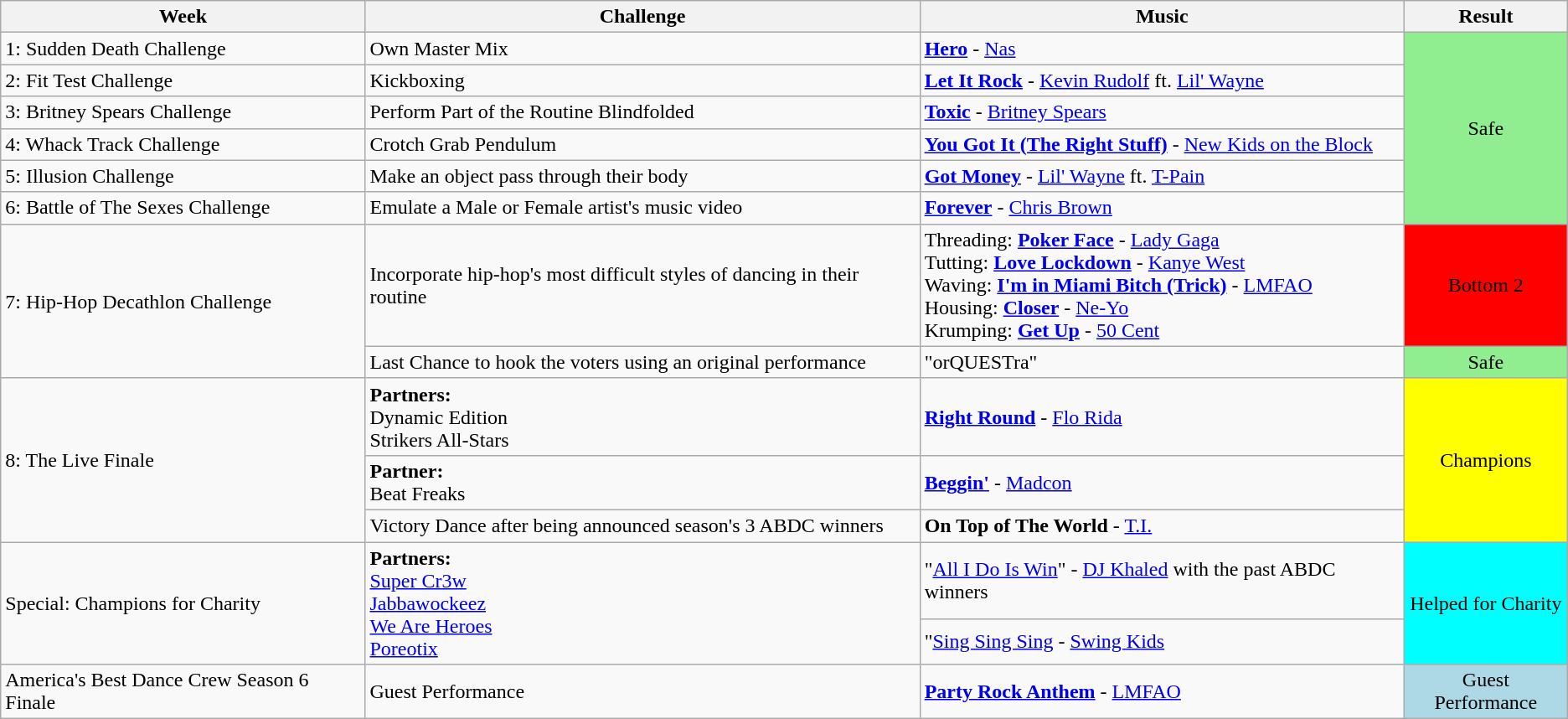<table class="wikitable">
<tr>
<th>Week</th>
<th>Challenge</th>
<th>Music</th>
<th>Result</th>
</tr>
<tr>
<td>1: Sudden Death Challenge</td>
<td>Own Master Mix</td>
<td><strong><a href='#'>Hero</a></strong> - <a href='#'>Nas</a></td>
<td align="center" rowspan="6" bgcolor="lightgreen">Safe</td>
</tr>
<tr>
<td>2: Fit Test Challenge</td>
<td>Kickboxing</td>
<td><strong><a href='#'>Let It Rock</a></strong> - <a href='#'>Kevin Rudolf</a> ft. <a href='#'>Lil' Wayne</a></td>
</tr>
<tr>
<td>3: Britney Spears Challenge</td>
<td>Perform Part of the Routine Blindfolded</td>
<td><strong><a href='#'>Toxic</a></strong> - <a href='#'>Britney Spears</a></td>
</tr>
<tr>
<td>4: Whack Track Challenge</td>
<td>Crotch Grab Pendulum</td>
<td><strong><a href='#'>You Got It (The Right Stuff)</a></strong> - <a href='#'>New Kids on the Block</a></td>
</tr>
<tr>
<td>5: Illusion Challenge</td>
<td>Make an object pass through their body</td>
<td><strong><a href='#'>Got Money</a></strong> - <a href='#'>Lil' Wayne</a> ft. <a href='#'>T-Pain</a></td>
</tr>
<tr>
<td>6: Battle of The Sexes Challenge</td>
<td>Emulate a Male or Female artist's music video</td>
<td><strong><a href='#'>Forever</a></strong> - <a href='#'>Chris Brown</a></td>
</tr>
<tr>
<td rowspan="2">7: Hip-Hop Decathlon Challenge</td>
<td>Incorporate hip-hop's most difficult styles of dancing in their routine</td>
<td>Threading: <strong><a href='#'>Poker Face</a></strong> - <a href='#'>Lady Gaga</a><br>Tutting: <strong><a href='#'>Love Lockdown</a></strong> - <a href='#'>Kanye West</a><br>Waving: <strong><a href='#'>I'm in Miami Bitch (Trick)</a></strong> - <a href='#'>LMFAO</a><br>Housing: <strong><a href='#'>Closer</a></strong> - <a href='#'>Ne-Yo</a><br>Krumping: <strong><a href='#'>Get Up</a></strong> - <a href='#'>50 Cent</a></td>
<td align="center" bgcolor="red">Bottom 2</td>
</tr>
<tr>
<td>Last Chance to hook the voters using an original performance</td>
<td>"orQUESTra"</td>
<td align="center" bgcolor="lightgreen">Safe</td>
</tr>
<tr>
<td rowspan="3">8: The Live Finale</td>
<td><strong>Partners:</strong><br>Dynamic Edition<br>Strikers All-Stars</td>
<td><strong><a href='#'>Right Round</a></strong> - <a href='#'>Flo Rida</a></td>
<td align="center" rowspan="3" bgcolor="yellow">Champions</td>
</tr>
<tr>
<td><strong>Partner:</strong><br>Beat Freaks</td>
<td><strong><a href='#'>Beggin'</a></strong> - <a href='#'>Madcon</a></td>
</tr>
<tr>
<td>Victory Dance after being announced season's 3 ABDC winners</td>
<td><strong>On Top of The World</strong> - <a href='#'>T.I.</a></td>
</tr>
<tr>
<td rowspan="2">Special: Champions for Charity</td>
<td rowspan="2"><strong>Partners:</strong><br><a href='#'>Super Cr3w</a><br><a href='#'>Jabbawockeez</a><br><a href='#'>We Are Heroes</a><br><a href='#'>Poreotix</a></td>
<td>"<a href='#'>All I Do Is Win</a>" - <a href='#'>DJ Khaled</a> with the past ABDC winners</td>
<td align="center" rowspan="2" bgcolor="cyan">Helped for Charity</td>
</tr>
<tr>
<td>"<a href='#'>Sing Sing Sing</a> - <a href='#'>Swing Kids</a></td>
</tr>
<tr>
<td>America's Best Dance Crew Season 6 Finale</td>
<td>Guest Performance</td>
<td><strong><a href='#'>Party Rock Anthem</a></strong> - <a href='#'>LMFAO</a></td>
<td align="center" rowspan="1" bgcolor="lightblue">Guest Performance</td>
</tr>
</table>
